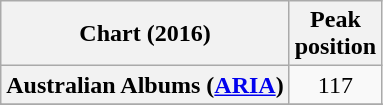<table class="wikitable sortable plainrowheaders" style="text-align:center">
<tr>
<th scope="col">Chart (2016)</th>
<th scope="col">Peak<br> position</th>
</tr>
<tr>
<th scope="row">Australian Albums (<a href='#'>ARIA</a>)</th>
<td>117</td>
</tr>
<tr>
</tr>
<tr>
</tr>
<tr>
</tr>
<tr>
</tr>
<tr>
</tr>
<tr>
</tr>
<tr>
</tr>
<tr>
</tr>
<tr>
</tr>
<tr>
</tr>
<tr>
</tr>
<tr>
</tr>
<tr>
</tr>
<tr>
</tr>
<tr>
</tr>
<tr>
</tr>
<tr>
</tr>
<tr>
</tr>
<tr>
</tr>
</table>
